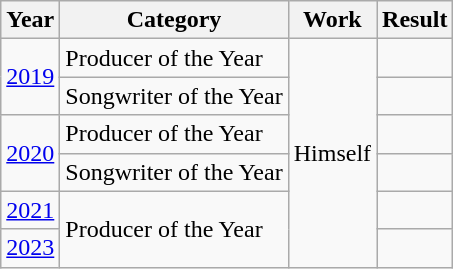<table class="wikitable">
<tr>
<th>Year</th>
<th>Category</th>
<th>Work</th>
<th>Result</th>
</tr>
<tr>
<td rowspan="2"><a href='#'>2019</a></td>
<td>Producer of the Year</td>
<td rowspan="6">Himself</td>
<td></td>
</tr>
<tr>
<td>Songwriter of the Year</td>
<td></td>
</tr>
<tr>
<td rowspan="2"><a href='#'>2020</a></td>
<td>Producer of the Year</td>
<td></td>
</tr>
<tr>
<td>Songwriter of the Year</td>
<td></td>
</tr>
<tr>
<td><a href='#'>2021</a></td>
<td rowspan="2">Producer of the Year</td>
<td></td>
</tr>
<tr>
<td><a href='#'>2023</a></td>
<td></td>
</tr>
</table>
